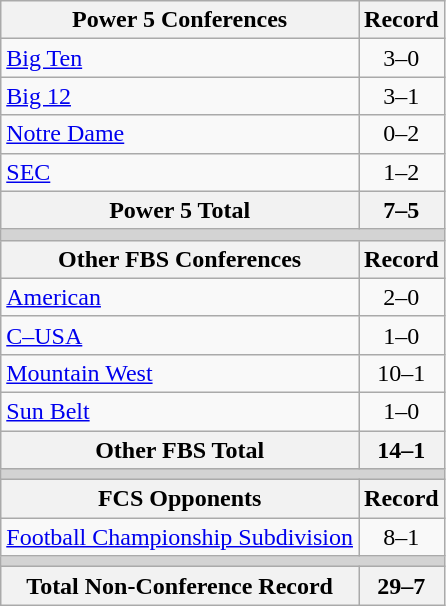<table class="wikitable">
<tr>
<th>Power 5 Conferences</th>
<th>Record</th>
</tr>
<tr>
<td><a href='#'>Big Ten</a></td>
<td align=center>3–0</td>
</tr>
<tr>
<td><a href='#'>Big 12</a></td>
<td align=center>3–1</td>
</tr>
<tr>
<td><a href='#'>Notre Dame</a></td>
<td align=center>0–2</td>
</tr>
<tr>
<td><a href='#'>SEC</a></td>
<td align=center>1–2</td>
</tr>
<tr>
<th>Power 5 Total</th>
<th>7–5</th>
</tr>
<tr>
<th colspan="2" style="background:lightgrey;"></th>
</tr>
<tr>
<th>Other FBS Conferences</th>
<th>Record</th>
</tr>
<tr>
<td><a href='#'>American</a></td>
<td align=center>2–0</td>
</tr>
<tr>
<td><a href='#'>C–USA</a></td>
<td align=center>1–0</td>
</tr>
<tr>
<td><a href='#'>Mountain West</a></td>
<td align=center>10–1</td>
</tr>
<tr>
<td><a href='#'>Sun Belt</a></td>
<td align=center>1–0</td>
</tr>
<tr>
<th>Other FBS Total</th>
<th>14–1</th>
</tr>
<tr>
<th colspan="2" style="background:lightgrey;"></th>
</tr>
<tr>
<th>FCS Opponents</th>
<th>Record</th>
</tr>
<tr>
<td><a href='#'>Football Championship Subdivision</a></td>
<td align=center>8–1</td>
</tr>
<tr>
<th colspan="2" style="background:lightgrey;"></th>
</tr>
<tr>
<th>Total Non-Conference Record</th>
<th>29–7</th>
</tr>
</table>
